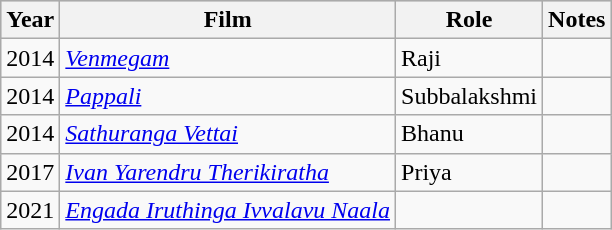<table class="wikitable sortable">
<tr style="background:#ccc; text-align:center;">
<th>Year</th>
<th>Film</th>
<th>Role</th>
<th>Notes</th>
</tr>
<tr>
<td>2014</td>
<td><em><a href='#'>Venmegam</a></em></td>
<td>Raji</td>
<td></td>
</tr>
<tr>
<td>2014</td>
<td><em><a href='#'>Pappali</a></em></td>
<td>Subbalakshmi</td>
<td></td>
</tr>
<tr>
<td>2014</td>
<td><em><a href='#'>Sathuranga Vettai</a></em></td>
<td>Bhanu</td>
<td></td>
</tr>
<tr>
<td>2017</td>
<td><em><a href='#'>Ivan Yarendru Therikiratha</a></em></td>
<td>Priya</td>
<td></td>
</tr>
<tr>
<td>2021</td>
<td><em><a href='#'>Engada Iruthinga Ivvalavu Naala</a></em></td>
<td></td>
<td></td>
</tr>
</table>
